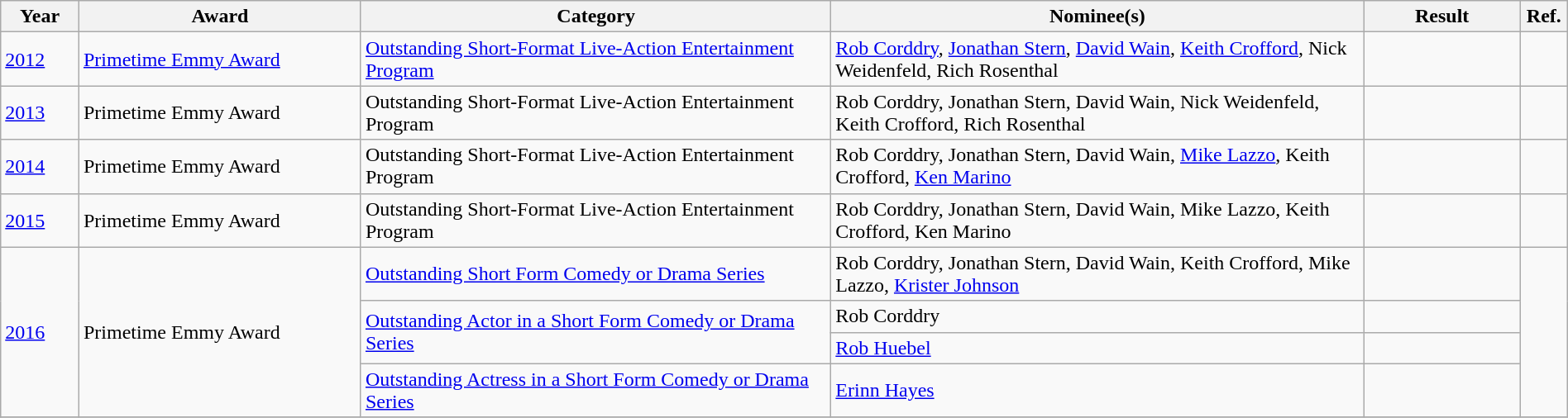<table class="wikitable plainrowheaders" width=100%>
<tr>
<th scope="col" width="5%">Year</th>
<th scope="col" width="18%">Award</th>
<th scope="col" width="30%">Category</th>
<th scope="col" width="34%">Nominee(s)</th>
<th scope="col" width="10%">Result</th>
<th scope="col" width="3%">Ref.</th>
</tr>
<tr>
<td><a href='#'>2012</a></td>
<td><a href='#'>Primetime Emmy Award</a></td>
<td><a href='#'>Outstanding Short-Format Live-Action Entertainment Program</a></td>
<td><a href='#'>Rob Corddry</a>, <a href='#'>Jonathan Stern</a>, <a href='#'>David Wain</a>, <a href='#'>Keith Crofford</a>, Nick Weidenfeld, Rich Rosenthal</td>
<td></td>
<td></td>
</tr>
<tr>
<td><a href='#'>2013</a></td>
<td>Primetime Emmy Award</td>
<td>Outstanding Short-Format Live-Action Entertainment Program</td>
<td>Rob Corddry, Jonathan Stern, David Wain, Nick Weidenfeld, Keith Crofford, Rich Rosenthal</td>
<td></td>
<td></td>
</tr>
<tr>
<td><a href='#'>2014</a></td>
<td>Primetime Emmy Award</td>
<td>Outstanding Short-Format Live-Action Entertainment Program</td>
<td>Rob Corddry, Jonathan Stern, David Wain, <a href='#'>Mike Lazzo</a>, Keith Crofford, <a href='#'>Ken Marino</a></td>
<td></td>
<td></td>
</tr>
<tr>
<td><a href='#'>2015</a></td>
<td>Primetime Emmy Award</td>
<td>Outstanding Short-Format Live-Action Entertainment Program</td>
<td>Rob Corddry, Jonathan Stern, David Wain, Mike Lazzo, Keith Crofford, Ken Marino</td>
<td></td>
<td></td>
</tr>
<tr>
<td rowspan="4"><a href='#'>2016</a></td>
<td rowspan="4">Primetime Emmy Award</td>
<td><a href='#'>Outstanding Short Form Comedy or Drama Series</a></td>
<td>Rob Corddry, Jonathan Stern, David Wain, Keith Crofford, Mike Lazzo, <a href='#'>Krister Johnson</a></td>
<td></td>
<td rowspan="4"></td>
</tr>
<tr>
<td rowspan="2"><a href='#'>Outstanding Actor in a Short Form Comedy or Drama Series</a></td>
<td>Rob Corddry</td>
<td></td>
</tr>
<tr>
<td><a href='#'>Rob Huebel</a></td>
<td></td>
</tr>
<tr>
<td><a href='#'>Outstanding Actress in a Short Form Comedy or Drama Series</a></td>
<td><a href='#'>Erinn Hayes</a></td>
<td></td>
</tr>
<tr>
</tr>
</table>
